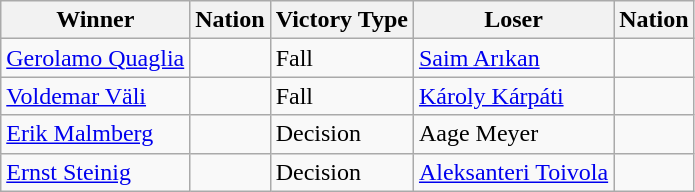<table class="wikitable sortable" style="text-align:left;">
<tr>
<th>Winner</th>
<th>Nation</th>
<th>Victory Type</th>
<th>Loser</th>
<th>Nation</th>
</tr>
<tr>
<td><a href='#'>Gerolamo Quaglia</a></td>
<td></td>
<td>Fall</td>
<td><a href='#'>Saim Arıkan</a></td>
<td></td>
</tr>
<tr>
<td><a href='#'>Voldemar Väli</a></td>
<td></td>
<td>Fall</td>
<td><a href='#'>Károly Kárpáti</a></td>
<td></td>
</tr>
<tr>
<td><a href='#'>Erik Malmberg</a></td>
<td></td>
<td>Decision</td>
<td>Aage Meyer</td>
<td></td>
</tr>
<tr>
<td><a href='#'>Ernst Steinig</a></td>
<td></td>
<td>Decision</td>
<td><a href='#'>Aleksanteri Toivola</a></td>
<td></td>
</tr>
</table>
